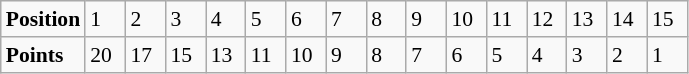<table class="wikitable" style="font-size: 90%;">
<tr>
<td><strong>Position</strong></td>
<td width=20>1</td>
<td width=20>2</td>
<td width=20>3</td>
<td width=20>4</td>
<td width=20>5</td>
<td width=20>6</td>
<td width=20>7</td>
<td width=20>8</td>
<td width=20>9</td>
<td width=20>10</td>
<td width=20>11</td>
<td width=20>12</td>
<td width=20>13</td>
<td width=20>14</td>
<td width=20>15</td>
</tr>
<tr>
<td><strong>Points</strong></td>
<td>20</td>
<td>17</td>
<td>15</td>
<td>13</td>
<td>11</td>
<td>10</td>
<td>9</td>
<td>8</td>
<td>7</td>
<td>6</td>
<td>5</td>
<td>4</td>
<td>3</td>
<td>2</td>
<td>1</td>
</tr>
</table>
